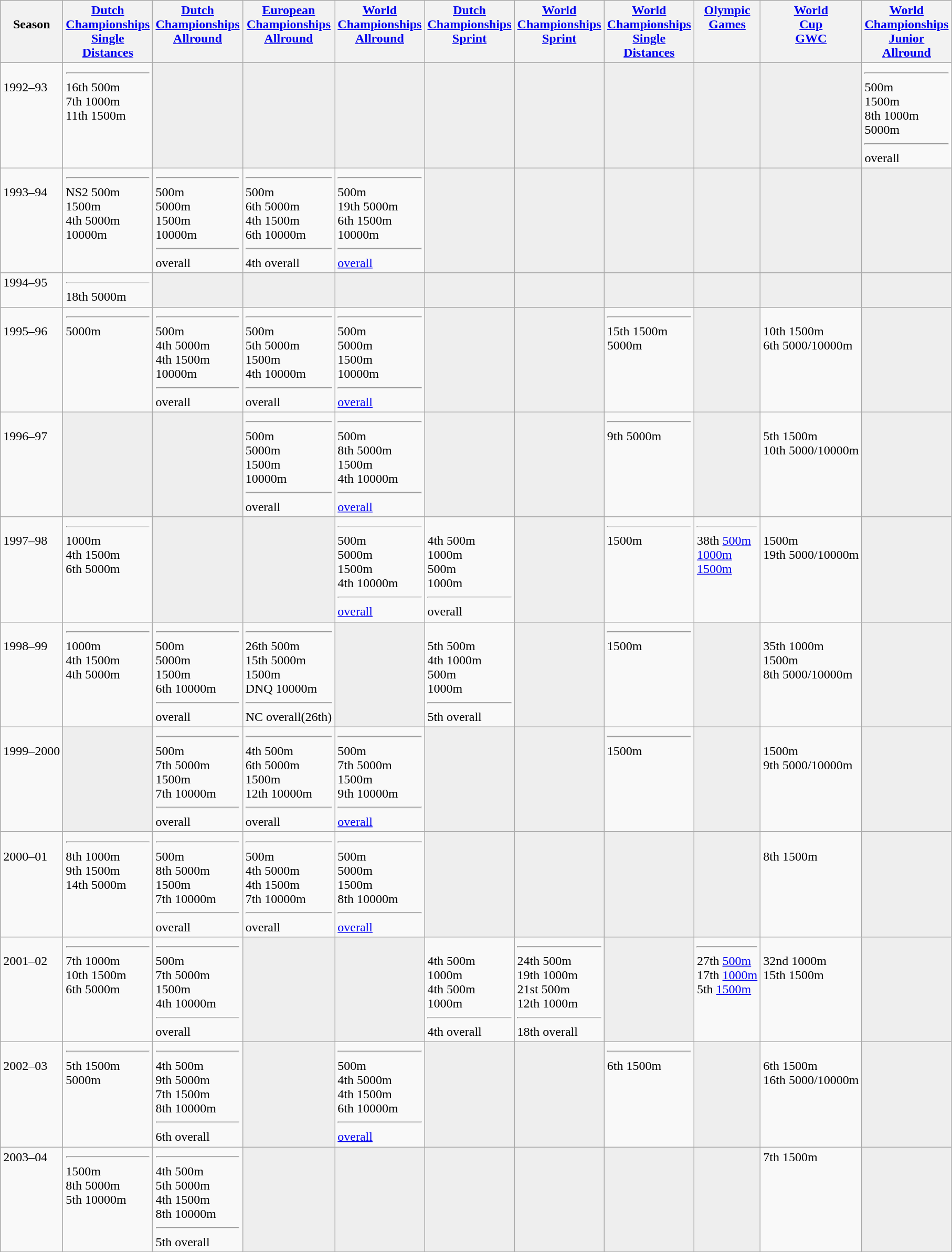<table class="wikitable">
<tr style="vertical-align: top;">
<th><br> Season</th>
<th><a href='#'>Dutch <br> Championships <br> Single <br> Distances</a></th>
<th><a href='#'>Dutch <br> Championships <br> Allround</a></th>
<th><a href='#'>European <br> Championships <br> Allround</a></th>
<th><a href='#'>World <br> Championships <br> Allround</a></th>
<th><a href='#'>Dutch <br> Championships <br> Sprint</a></th>
<th><a href='#'>World <br> Championships <br> Sprint</a></th>
<th><a href='#'>World <br> Championships <br> Single <br> Distances</a></th>
<th><a href='#'>Olympic <br> Games</a></th>
<th><a href='#'>World <br> Cup <br> GWC</a></th>
<th><a href='#'>World <br> Championships <br> Junior <br> Allround</a></th>
</tr>
<tr style="vertical-align: top;">
<td><br> 1992–93</td>
<td> <hr> 16th 500m <br> 7th 1000m <br> 11th 1500m</td>
<td bgcolor=#EEEEEE></td>
<td bgcolor=#EEEEEE></td>
<td bgcolor=#EEEEEE></td>
<td bgcolor=#EEEEEE></td>
<td bgcolor=#EEEEEE></td>
<td bgcolor=#EEEEEE></td>
<td bgcolor=#EEEEEE></td>
<td bgcolor=#EEEEEE></td>
<td> <hr>  500m <br>  1500m <br> 8th 1000m <br>  5000m <hr>  overall</td>
</tr>
<tr style="vertical-align: top;">
<td><br> 1993–94</td>
<td> <hr> NS2 500m <br>  1500m <br> 4th 5000m <br>  10000m</td>
<td> <hr>  500m <br>  5000m <br>  1500m <br>  10000m <hr>  overall</td>
<td> <hr>  500m <br> 6th 5000m <br> 4th 1500m <br> 6th 10000m <hr> 4th overall</td>
<td> <hr>  500m <br> 19th 5000m <br> 6th 1500m <br>  10000m <hr>  <a href='#'>overall</a></td>
<td bgcolor=#EEEEEE></td>
<td bgcolor=#EEEEEE></td>
<td bgcolor=#EEEEEE></td>
<td bgcolor=#EEEEEE></td>
<td bgcolor=#EEEEEE></td>
<td bgcolor=#EEEEEE></td>
</tr>
<tr style="vertical-align: top;">
<td>1994–95</td>
<td> <hr> 18th 5000m</td>
<td bgcolor=#EEEEEE></td>
<td bgcolor=#EEEEEE></td>
<td bgcolor=#EEEEEE></td>
<td bgcolor=#EEEEEE></td>
<td bgcolor=#EEEEEE></td>
<td bgcolor=#EEEEEE></td>
<td bgcolor=#EEEEEE></td>
<td bgcolor=#EEEEEE></td>
<td bgcolor=#EEEEEE></td>
</tr>
<tr style="vertical-align: top;">
<td><br> 1995–96</td>
<td> <hr>  5000m</td>
<td> <hr>  500m <br> 4th 5000m <br> 4th 1500m <br>  10000m <hr>  overall</td>
<td> <hr>  500m <br> 5th 5000m <br>  1500m <br> 4th 10000m <hr>  overall</td>
<td> <hr>  500m <br>  5000m <br>  1500m <br>  10000m <hr>  <a href='#'>overall</a></td>
<td bgcolor=#EEEEEE></td>
<td bgcolor=#EEEEEE></td>
<td> <hr> 15th 1500m <br>  5000m</td>
<td bgcolor=#EEEEEE></td>
<td><br> 10th 1500m <br> 6th 5000/10000m</td>
<td bgcolor=#EEEEEE></td>
</tr>
<tr style="vertical-align: top;">
<td><br> 1996–97</td>
<td bgcolor=#EEEEEE></td>
<td bgcolor=#EEEEEE></td>
<td> <hr>  500m <br>  5000m <br>  1500m <br>  10000m <hr>  overall</td>
<td> <hr>  500m <br> 8th 5000m <br>  1500m <br> 4th 10000m <hr>  <a href='#'>overall</a></td>
<td bgcolor=#EEEEEE></td>
<td bgcolor=#EEEEEE></td>
<td> <hr> 9th 5000m</td>
<td bgcolor=#EEEEEE></td>
<td><br> 5th 1500m <br> 10th 5000/10000m</td>
<td bgcolor=#EEEEEE></td>
</tr>
<tr style="vertical-align: top;">
<td><br> 1997–98</td>
<td> <hr>  1000m <br> 4th 1500m <br> 6th 5000m</td>
<td bgcolor=#EEEEEE></td>
<td bgcolor=#EEEEEE></td>
<td> <hr>  500m <br>  5000m <br>  1500m <br> 4th 10000m <hr>  <a href='#'>overall</a></td>
<td><br> 4th 500m <br>  1000m <br>  500m <br>  1000m <hr>  overall</td>
<td bgcolor=#EEEEEE></td>
<td> <hr>  1500m</td>
<td> <hr> 38th <a href='#'>500m</a> <br>  <a href='#'>1000m</a> <br>  <a href='#'>1500m</a></td>
<td><br>  1500m <br> 19th 5000/10000m</td>
<td bgcolor=#EEEEEE></td>
</tr>
<tr style="vertical-align: top;">
<td><br> 1998–99</td>
<td> <hr>  1000m <br> 4th 1500m <br> 4th 5000m</td>
<td> <hr>  500m <br>  5000m <br>  1500m <br> 6th 10000m <hr>  overall</td>
<td> <hr> 26th 500m <br> 15th 5000m <br>  1500m <br> DNQ 10000m <hr> NC overall(26th)</td>
<td bgcolor=#EEEEEE></td>
<td><br> 5th 500m <br> 4th 1000m <br>  500m <br>  1000m <hr> 5th overall</td>
<td bgcolor=#EEEEEE></td>
<td> <hr>  1500m</td>
<td bgcolor=#EEEEEE></td>
<td><br> 35th 1000m <br>  1500m <br> 8th 5000/10000m</td>
<td bgcolor=#EEEEEE></td>
</tr>
<tr style="vertical-align: top;">
<td><br> 1999–2000</td>
<td bgcolor=#EEEEEE></td>
<td> <hr>  500m <br> 7th 5000m <br>  1500m <br> 7th 10000m <hr>  overall</td>
<td> <hr> 4th 500m <br> 6th 5000m <br>  1500m <br> 12th 10000m <hr>  overall</td>
<td> <hr>  500m <br> 7th 5000m <br>  1500m <br> 9th 10000m <hr>  <a href='#'>overall</a></td>
<td bgcolor=#EEEEEE></td>
<td bgcolor=#EEEEEE></td>
<td> <hr>  1500m</td>
<td bgcolor=#EEEEEE></td>
<td><br>  1500m <br> 9th 5000/10000m</td>
<td bgcolor=#EEEEEE></td>
</tr>
<tr style="vertical-align: top;">
<td><br> 2000–01</td>
<td> <hr> 8th 1000m <br> 9th 1500m <br> 14th 5000m</td>
<td> <hr>  500m <br> 8th 5000m <br>  1500m <br> 7th 10000m <hr>  overall</td>
<td> <hr>  500m <br> 4th 5000m <br> 4th 1500m <br> 7th 10000m <hr>  overall</td>
<td> <hr>  500m <br>  5000m <br>  1500m <br> 8th 10000m <hr>  <a href='#'>overall</a></td>
<td bgcolor=#EEEEEE></td>
<td bgcolor=#EEEEEE></td>
<td bgcolor=#EEEEEE></td>
<td bgcolor=#EEEEEE></td>
<td><br> 8th 1500m</td>
<td bgcolor=#EEEEEE></td>
</tr>
<tr style="vertical-align: top;">
<td><br> 2001–02</td>
<td> <hr> 7th 1000m <br> 10th 1500m <br> 6th 5000m</td>
<td> <hr>  500m <br> 7th 5000m <br>  1500m <br> 4th 10000m <hr>  overall</td>
<td bgcolor=#EEEEEE></td>
<td bgcolor=#EEEEEE></td>
<td><br> 4th 500m <br>  1000m <br> 4th 500m <br>  1000m <hr> 4th overall</td>
<td> <hr> 24th 500m <br> 19th 1000m <br> 21st 500m <br> 12th 1000m <hr> 18th overall</td>
<td bgcolor=#EEEEEE></td>
<td> <hr> 27th <a href='#'>500m</a> <br> 17th <a href='#'>1000m</a> <br> 5th <a href='#'>1500m</a></td>
<td><br> 32nd 1000m <br> 15th 1500m</td>
<td bgcolor=#EEEEEE></td>
</tr>
<tr style="vertical-align: top;">
<td><br> 2002–03</td>
<td> <hr> 5th 1500m <br>  5000m</td>
<td> <hr> 4th 500m <br> 9th 5000m <br> 7th 1500m <br> 8th 10000m <hr> 6th overall</td>
<td bgcolor=#EEEEEE></td>
<td> <hr>  500m <br> 4th 5000m <br> 4th 1500m <br> 6th 10000m <hr>  <a href='#'>overall</a></td>
<td bgcolor=#EEEEEE></td>
<td bgcolor=#EEEEEE></td>
<td> <hr> 6th 1500m</td>
<td bgcolor=#EEEEEE></td>
<td><br> 6th 1500m <br> 16th 5000/10000m</td>
<td bgcolor=#EEEEEE></td>
</tr>
<tr style="vertical-align: top;">
<td>2003–04</td>
<td> <hr>  1500m <br> 8th 5000m <br> 5th 10000m</td>
<td> <hr> 4th 500m <br> 5th 5000m <br> 4th 1500m <br> 8th 10000m <hr> 5th overall</td>
<td bgcolor=#EEEEEE></td>
<td bgcolor=#EEEEEE></td>
<td bgcolor=#EEEEEE></td>
<td bgcolor=#EEEEEE></td>
<td bgcolor=#EEEEEE></td>
<td bgcolor=#EEEEEE></td>
<td>7th 1500m</td>
<td bgcolor=#EEEEEE></td>
</tr>
</table>
